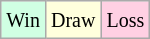<table class="wikitable">
<tr>
<td style="background-color: #d0ffe3;"><small>Win</small></td>
<td style="background-color: #ffffdd;"><small>Draw</small></td>
<td style="background-color: #ffd0e3;"><small>Loss</small></td>
</tr>
</table>
